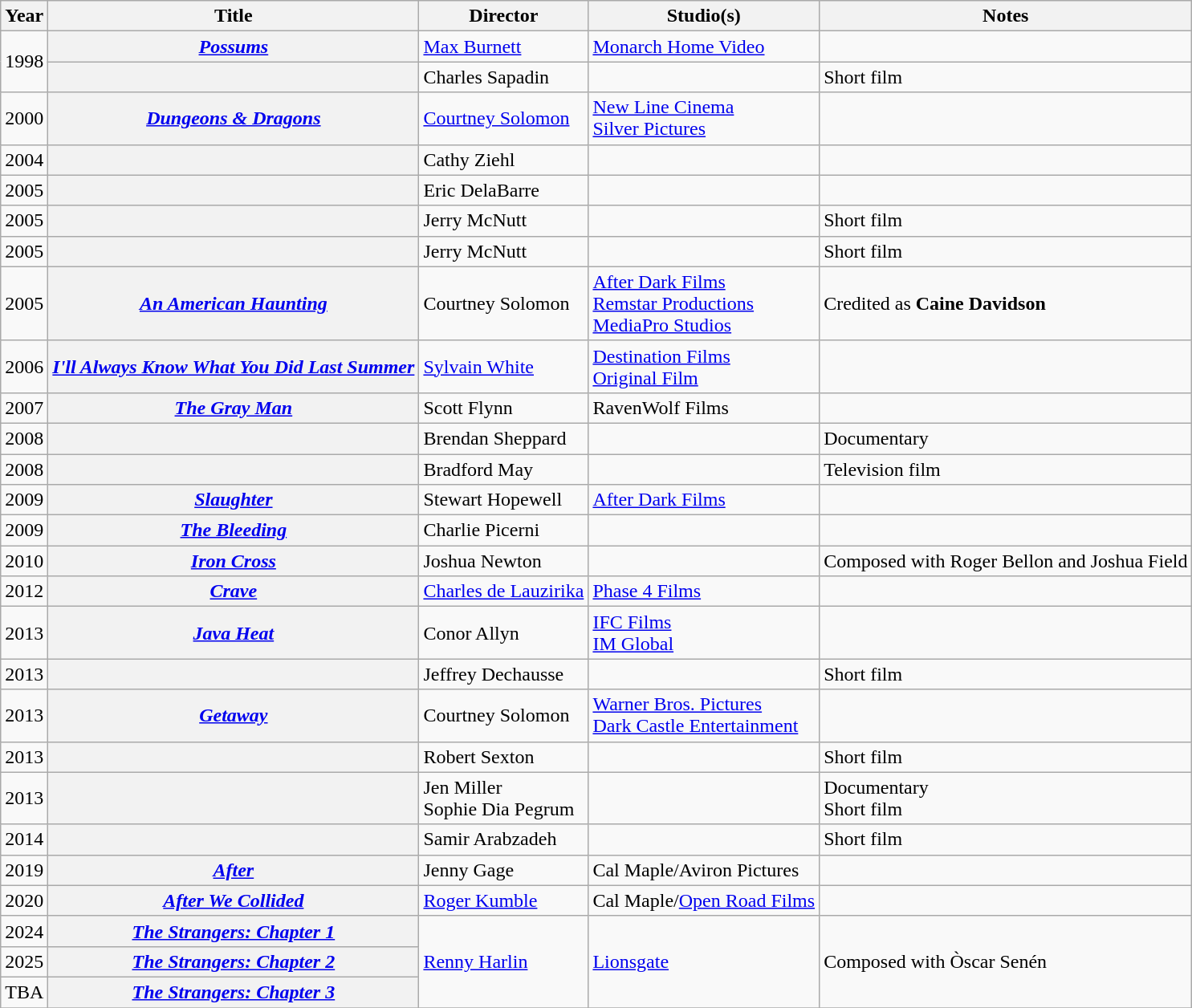<table class="wikitable plainrowheaders">
<tr>
<th>Year</th>
<th>Title</th>
<th>Director</th>
<th>Studio(s)</th>
<th>Notes</th>
</tr>
<tr>
<td rowspan="2">1998</td>
<th scope="row" style="text-align:center;"><em><a href='#'>Possums</a></em></th>
<td><a href='#'>Max Burnett</a></td>
<td><a href='#'>Monarch Home Video</a></td>
<td></td>
</tr>
<tr>
<th scope="row" style="text-align:center;"><em></em></th>
<td>Charles Sapadin</td>
<td></td>
<td>Short film</td>
</tr>
<tr>
<td>2000</td>
<th scope="row" style="text-align:center;"><em><a href='#'>Dungeons & Dragons</a></em></th>
<td><a href='#'>Courtney Solomon</a></td>
<td><a href='#'>New Line Cinema</a><br><a href='#'>Silver Pictures</a></td>
<td></td>
</tr>
<tr>
<td>2004</td>
<th scope="row" style="text-align:center;"><em></em></th>
<td>Cathy Ziehl</td>
<td></td>
<td></td>
</tr>
<tr>
<td>2005</td>
<th scope="row" style="text-align:center;"><em></em></th>
<td>Eric DelaBarre</td>
<td></td>
<td></td>
</tr>
<tr>
<td>2005</td>
<th scope="row" style="text-align:center;"><em></em></th>
<td>Jerry McNutt</td>
<td></td>
<td>Short film</td>
</tr>
<tr>
<td>2005</td>
<th scope="row" style="text-align:center;"><em></em></th>
<td>Jerry McNutt</td>
<td></td>
<td>Short film</td>
</tr>
<tr>
<td>2005</td>
<th scope="row" style="text-align:center;"><em><a href='#'>An American Haunting</a></em></th>
<td>Courtney Solomon</td>
<td><a href='#'>After Dark Films</a><br><a href='#'>Remstar Productions</a><br><a href='#'>MediaPro Studios</a></td>
<td>Credited as <strong>Caine Davidson</strong></td>
</tr>
<tr>
<td>2006</td>
<th scope="row" style="text-align:center;"><em><a href='#'>I'll Always Know What You Did Last Summer</a></em></th>
<td><a href='#'>Sylvain White</a></td>
<td><a href='#'>Destination Films</a><br><a href='#'>Original Film</a></td>
<td></td>
</tr>
<tr>
<td>2007</td>
<th scope="row" style="text-align:center;"><em><a href='#'>The Gray Man</a></em></th>
<td>Scott Flynn</td>
<td>RavenWolf Films</td>
<td></td>
</tr>
<tr>
<td>2008</td>
<th scope="row" style="text-align:center;"><em></em></th>
<td>Brendan Sheppard</td>
<td></td>
<td>Documentary</td>
</tr>
<tr>
<td>2008</td>
<th scope="row" style="text-align:center;"><em></em></th>
<td>Bradford May</td>
<td></td>
<td>Television film</td>
</tr>
<tr>
<td>2009</td>
<th scope="row" style="text-align:center;"><em><a href='#'>Slaughter</a></em></th>
<td>Stewart Hopewell</td>
<td><a href='#'>After Dark Films</a></td>
<td></td>
</tr>
<tr>
<td>2009</td>
<th scope="row" style="text-align:center;"><em><a href='#'>The Bleeding</a></em></th>
<td>Charlie Picerni</td>
<td></td>
<td></td>
</tr>
<tr>
<td>2010</td>
<th scope="row" style="text-align:center;"><em><a href='#'>Iron Cross</a></em></th>
<td>Joshua Newton</td>
<td></td>
<td>Composed with Roger Bellon and Joshua Field</td>
</tr>
<tr>
<td>2012</td>
<th scope="row" style="text-align:center;"><em><a href='#'>Crave</a></em></th>
<td><a href='#'>Charles de Lauzirika</a></td>
<td><a href='#'>Phase 4 Films</a></td>
<td></td>
</tr>
<tr>
<td>2013</td>
<th scope="row" style="text-align:center;"><em><a href='#'>Java Heat</a></em></th>
<td>Conor Allyn</td>
<td><a href='#'>IFC Films</a><br><a href='#'>IM Global</a></td>
<td></td>
</tr>
<tr>
<td>2013</td>
<th scope="row" style="text-align:center;"><em></em></th>
<td>Jeffrey Dechausse</td>
<td></td>
<td>Short film</td>
</tr>
<tr>
<td>2013</td>
<th scope="row" style="text-align:center;"><em><a href='#'>Getaway</a></em></th>
<td>Courtney Solomon</td>
<td><a href='#'>Warner Bros. Pictures</a><br><a href='#'>Dark Castle Entertainment</a></td>
<td></td>
</tr>
<tr>
<td>2013</td>
<th scope="row" style="text-align:center;"><em></em></th>
<td>Robert Sexton</td>
<td></td>
<td>Short film</td>
</tr>
<tr>
<td>2013</td>
<th scope="row" style="text-align:center;"><em></em></th>
<td>Jen Miller<br>Sophie Dia Pegrum</td>
<td></td>
<td>Documentary<br>Short film</td>
</tr>
<tr>
<td>2014</td>
<th scope="row" style="text-align:center;"><em></em></th>
<td>Samir Arabzadeh</td>
<td></td>
<td>Short film</td>
</tr>
<tr>
<td>2019</td>
<th scope="row" style="text-align:center;"><em><a href='#'>After</a></em></th>
<td>Jenny Gage</td>
<td>Cal Maple/Aviron Pictures</td>
<td></td>
</tr>
<tr>
<td>2020</td>
<th scope="row" style="text-align:center;"><em><a href='#'>After We Collided</a></em></th>
<td><a href='#'>Roger Kumble</a></td>
<td>Cal Maple/<a href='#'>Open Road Films</a></td>
<td></td>
</tr>
<tr>
<td>2024</td>
<th scope="row" style="text-align:center;"><em><a href='#'>The Strangers: Chapter 1</a></em></th>
<td rowspan="3"><a href='#'>Renny Harlin</a></td>
<td rowspan="3"><a href='#'>Lionsgate</a></td>
<td rowspan="3">Composed with Òscar Senén</td>
</tr>
<tr>
<td>2025</td>
<th scope="row" style="text-align:center;"><em><a href='#'>The Strangers: Chapter 2</a></em></th>
</tr>
<tr>
<td>TBA</td>
<th scope="row" style="text-align:center;"><em><a href='#'>The Strangers: Chapter 3</a></em></th>
</tr>
<tr>
</tr>
</table>
